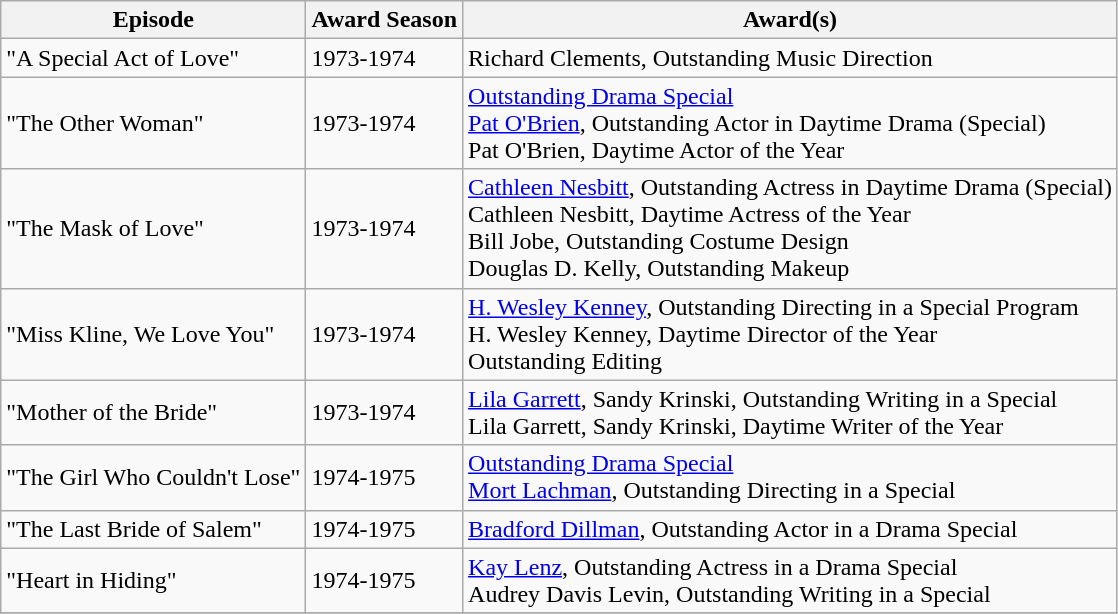<table class="wikitable">
<tr>
<th>Episode</th>
<th>Award Season</th>
<th>Award(s)</th>
</tr>
<tr>
<td>"A Special Act of Love"</td>
<td>1973-1974</td>
<td>Richard Clements, Outstanding Music Direction</td>
</tr>
<tr>
<td>"The Other Woman"</td>
<td>1973-1974</td>
<td><a href='#'>Outstanding Drama Special</a><br><a href='#'>Pat O'Brien</a>, Outstanding Actor in Daytime Drama (Special)<br>Pat O'Brien, Daytime Actor of the Year</td>
</tr>
<tr>
<td>"The Mask of Love"</td>
<td>1973-1974</td>
<td><a href='#'>Cathleen Nesbitt</a>, Outstanding Actress in Daytime Drama (Special)<br>Cathleen Nesbitt, Daytime Actress of the Year<br>Bill Jobe, Outstanding Costume Design<br>Douglas D. Kelly, Outstanding Makeup</td>
</tr>
<tr>
<td>"Miss Kline, We Love You"</td>
<td>1973-1974</td>
<td><a href='#'>H. Wesley Kenney</a>, Outstanding Directing in a Special Program<br>H. Wesley Kenney, Daytime Director of the Year<br>Outstanding Editing</td>
</tr>
<tr>
<td>"Mother of the Bride"</td>
<td>1973-1974</td>
<td><a href='#'>Lila Garrett</a>, Sandy Krinski, Outstanding Writing in a Special<br>Lila Garrett, Sandy Krinski, Daytime Writer of the Year</td>
</tr>
<tr>
<td>"The Girl Who Couldn't Lose"</td>
<td>1974-1975</td>
<td><a href='#'>Outstanding Drama Special</a><br><a href='#'>Mort Lachman</a>, Outstanding Directing in a Special</td>
</tr>
<tr>
<td>"The Last Bride of Salem"</td>
<td>1974-1975</td>
<td><a href='#'>Bradford Dillman</a>, Outstanding Actor in a Drama Special</td>
</tr>
<tr>
<td>"Heart in Hiding"</td>
<td>1974-1975</td>
<td><a href='#'>Kay Lenz</a>, Outstanding Actress in a Drama Special<br>Audrey Davis Levin, Outstanding Writing in a Special</td>
</tr>
<tr>
</tr>
</table>
